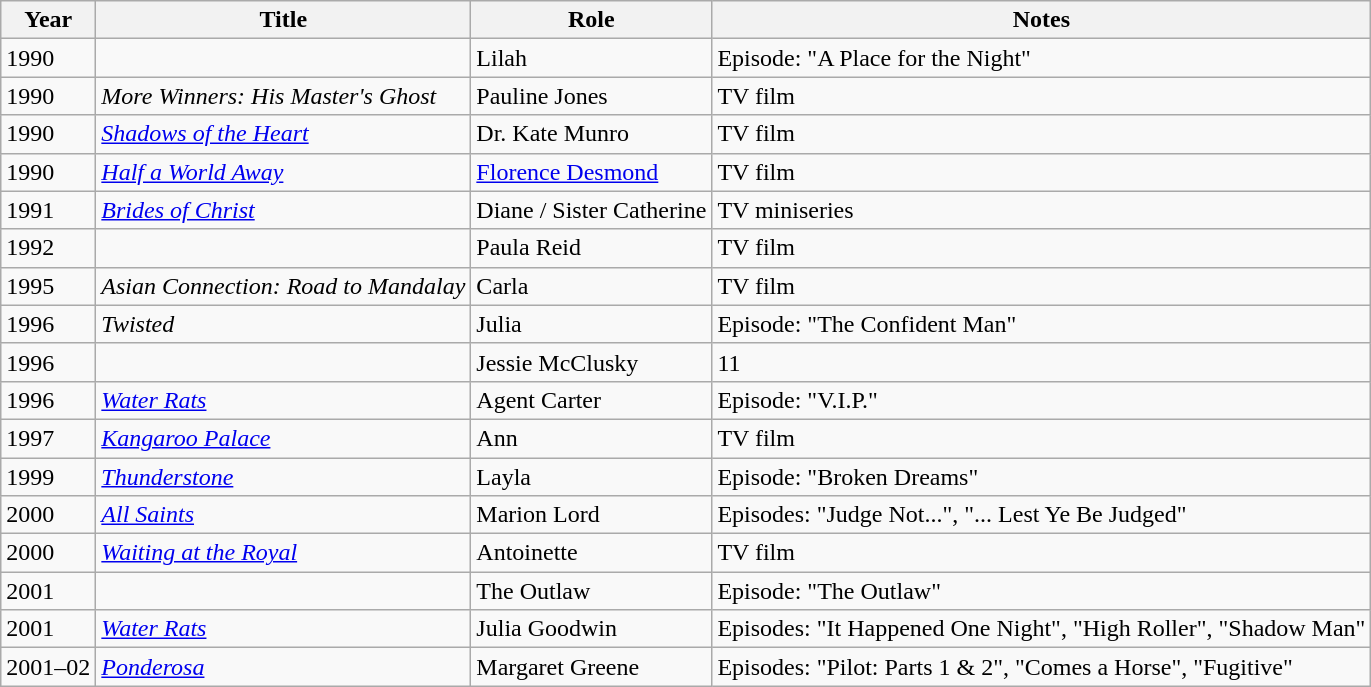<table class="wikitable sortable">
<tr>
<th>Year</th>
<th>Title</th>
<th>Role</th>
<th class="unsortable">Notes</th>
</tr>
<tr>
<td>1990</td>
<td><em></em></td>
<td>Lilah</td>
<td>Episode: "A Place for the Night"</td>
</tr>
<tr>
<td>1990</td>
<td><em>More Winners: His Master's Ghost</em></td>
<td>Pauline Jones</td>
<td>TV film</td>
</tr>
<tr>
<td>1990</td>
<td><em><a href='#'>Shadows of the Heart</a></em></td>
<td>Dr. Kate Munro</td>
<td>TV film</td>
</tr>
<tr>
<td>1990</td>
<td><em><a href='#'>Half a World Away</a></em></td>
<td><a href='#'>Florence Desmond</a></td>
<td>TV film</td>
</tr>
<tr>
<td>1991</td>
<td><em><a href='#'>Brides of Christ</a></em></td>
<td>Diane / Sister Catherine</td>
<td>TV miniseries</td>
</tr>
<tr>
<td>1992</td>
<td><em></em></td>
<td>Paula Reid</td>
<td>TV film</td>
</tr>
<tr>
<td>1995</td>
<td><em>Asian Connection: Road to Mandalay</em></td>
<td>Carla</td>
<td>TV film</td>
</tr>
<tr>
<td>1996</td>
<td><em>Twisted</em></td>
<td>Julia</td>
<td>Episode: "The Confident Man"</td>
</tr>
<tr>
<td>1996</td>
<td><em></em></td>
<td>Jessie McClusky</td>
<td>11</td>
</tr>
<tr>
<td>1996</td>
<td><em><a href='#'>Water Rats</a></em></td>
<td>Agent Carter</td>
<td>Episode: "V.I.P."</td>
</tr>
<tr>
<td>1997</td>
<td><em><a href='#'>Kangaroo Palace</a></em></td>
<td>Ann</td>
<td>TV film</td>
</tr>
<tr>
<td>1999</td>
<td><em><a href='#'>Thunderstone</a></em></td>
<td>Layla</td>
<td>Episode: "Broken Dreams"</td>
</tr>
<tr>
<td>2000</td>
<td><em><a href='#'>All Saints</a></em></td>
<td>Marion Lord</td>
<td>Episodes: "Judge Not...", "... Lest Ye Be Judged"</td>
</tr>
<tr>
<td>2000</td>
<td><em><a href='#'>Waiting at the Royal</a></em></td>
<td>Antoinette</td>
<td>TV film</td>
</tr>
<tr>
<td>2001</td>
<td><em></em></td>
<td>The Outlaw</td>
<td>Episode: "The Outlaw"</td>
</tr>
<tr>
<td>2001</td>
<td><em><a href='#'>Water Rats</a></em></td>
<td>Julia Goodwin</td>
<td>Episodes: "It Happened One Night", "High Roller", "Shadow Man"</td>
</tr>
<tr>
<td>2001–02</td>
<td><em><a href='#'>Ponderosa</a></em></td>
<td>Margaret Greene</td>
<td>Episodes: "Pilot: Parts 1 & 2", "Comes a Horse", "Fugitive"</td>
</tr>
</table>
